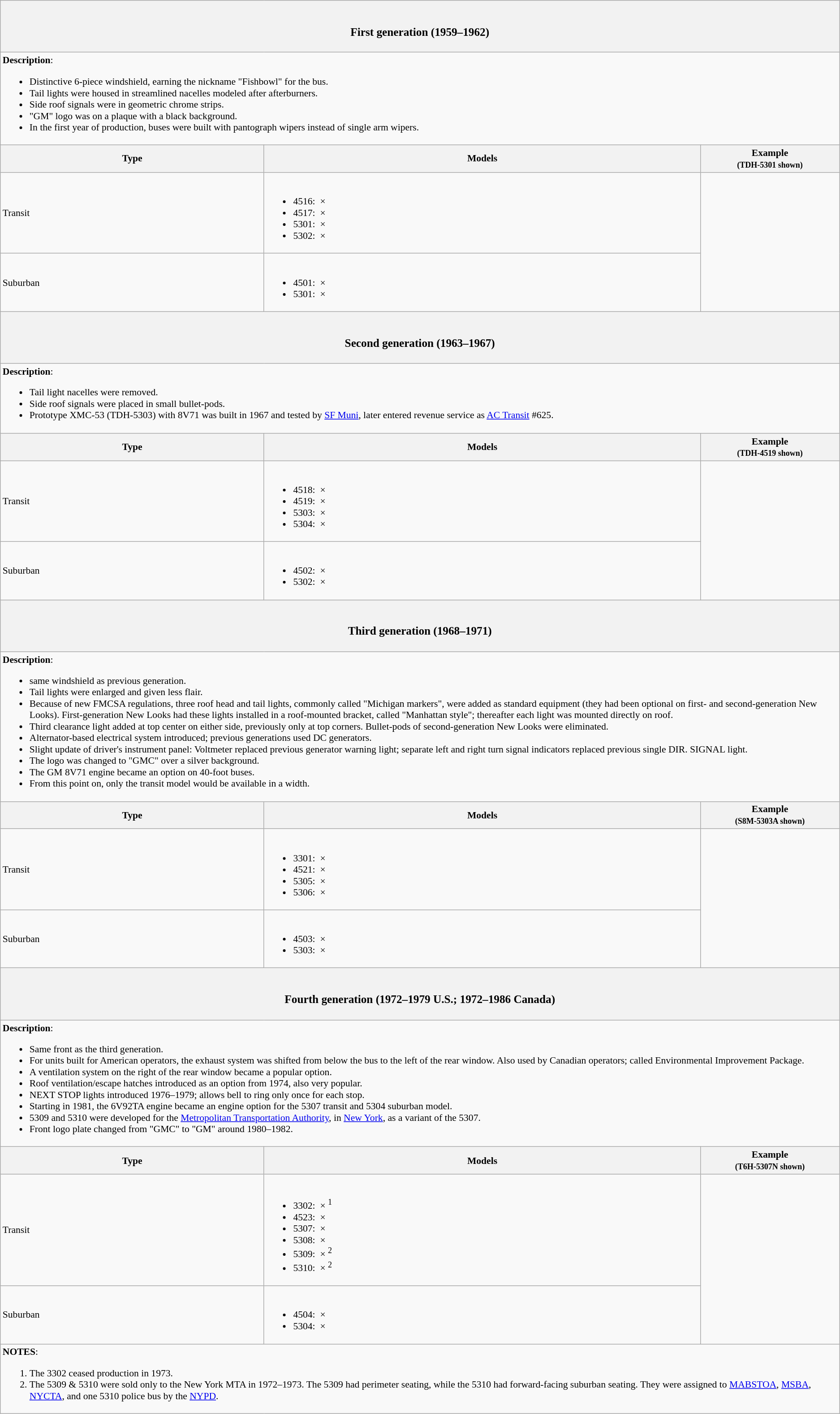<table class="wikitable" style="font-size: 90%;" |>
<tr>
<th colspan=3><br><h3>First generation (1959–1962)</h3></th>
</tr>
<tr>
<td colspan=3><strong>Description</strong>:<br><ul><li>Distinctive 6-piece windshield, earning the nickname "Fishbowl" for the bus.</li><li>Tail lights were housed in streamlined nacelles modeled after afterburners.</li><li>Side roof signals were in geometric chrome strips.</li><li>"GM" logo was on a plaque with a black background.</li><li>In the first year of production, buses were built with pantograph wipers instead of single arm wipers.</li></ul></td>
</tr>
<tr>
<th>Type</th>
<th>Models</th>
<th width="200">Example<br><small>(TDH-5301 shown)</small></th>
</tr>
<tr>
<td>Transit</td>
<td><br><ul><li>4516:  × </li><li>4517:  × </li><li>5301:  × </li><li>5302:  × </li></ul></td>
<td rowspan=2></td>
</tr>
<tr>
<td>Suburban</td>
<td><br><ul><li>4501:  × </li><li>5301:  × </li></ul></td>
</tr>
<tr>
<th colspan=3><br><h3>Second generation (1963–1967)</h3></th>
</tr>
<tr>
<td colspan=3><strong>Description</strong>:<br><ul><li>Tail light nacelles were removed.</li><li>Side roof signals were placed in small bullet-pods.</li><li>Prototype XMC-53 (TDH-5303) with 8V71 was built in 1967 and tested by <a href='#'>SF Muni</a>, later entered revenue service as <a href='#'>AC Transit</a> #625.</li></ul></td>
</tr>
<tr>
<th>Type</th>
<th>Models</th>
<th width="200">Example<br><small>(TDH-4519 shown)</small></th>
</tr>
<tr>
<td>Transit</td>
<td><br><ul><li>4518:  × </li><li>4519:  × </li><li>5303:  × </li><li>5304:  × </li></ul></td>
<td rowspan=2></td>
</tr>
<tr>
<td>Suburban</td>
<td><br><ul><li>4502:  × </li><li>5302:  × </li></ul></td>
</tr>
<tr>
<th colspan=3><br><h3>Third generation (1968–1971)</h3></th>
</tr>
<tr>
<td colspan=3><strong>Description</strong>:<br><ul><li>same windshield as previous generation.</li><li>Tail lights were enlarged and given less flair.</li><li>Because of new FMCSA regulations, three roof head and tail lights, commonly called "Michigan markers", were added as standard equipment (they had been optional on first- and second-generation New Looks). First-generation New Looks had these lights installed in a roof-mounted bracket, called "Manhattan style"; thereafter each light was mounted directly on roof.</li><li>Third clearance light added at top center on either side, previously only at top corners. Bullet-pods of second-generation New Looks were eliminated.</li><li>Alternator-based electrical system introduced; previous generations used DC generators.</li><li>Slight update of driver's instrument panel: Voltmeter replaced previous generator warning light; separate left and right turn signal indicators replaced previous single DIR. SIGNAL light.</li><li>The logo was changed to "GMC" over a silver background.</li><li>The GM 8V71 engine became an option on 40-foot buses.</li><li>From this point on, only the  transit model would be available in a  width.</li></ul></td>
</tr>
<tr>
<th>Type</th>
<th>Models</th>
<th width="200">Example<br><small>(S8M-5303A shown)</small></th>
</tr>
<tr>
<td>Transit</td>
<td><br><ul><li>3301:  × </li><li>4521:  × </li><li>5305:  × </li><li>5306:  × </li></ul></td>
<td rowspan=2></td>
</tr>
<tr>
<td>Suburban</td>
<td><br><ul><li>4503:  × </li><li>5303:  × </li></ul></td>
</tr>
<tr>
<th colspan=3><br><h3>Fourth generation (1972–1979 U.S.; 1972–1986 Canada)</h3></th>
</tr>
<tr>
<td colspan=3><strong>Description</strong>:<br><ul><li>Same front as the third generation.</li><li>For units built for American operators, the exhaust system was shifted from below the bus to the left of the rear window. Also used by Canadian operators; called Environmental Improvement Package.</li><li>A ventilation system on the right of the rear window became a popular option.</li><li>Roof ventilation/escape hatches introduced as an option from 1974, also very popular.</li><li>NEXT STOP lights introduced 1976–1979; allows bell to ring only once for each stop.</li><li>Starting in 1981, the 6V92TA engine became an engine option for the 5307 transit and 5304 suburban model.</li><li>5309 and 5310 were developed for the <a href='#'>Metropolitan Transportation Authority</a>, in <a href='#'>New York</a>, as a variant of the 5307.</li><li>Front logo plate changed from "GMC" to "GM" around 1980–1982.</li></ul></td>
</tr>
<tr>
<th>Type</th>
<th>Models</th>
<th width="200">Example<br><small>(T6H-5307N shown)</small></th>
</tr>
<tr>
<td>Transit</td>
<td><br><ul><li>3302:  × <sup>1</sup></li><li>4523:  × </li><li>5307:  × </li><li>5308:  × </li><li>5309:  × <sup>2</sup></li><li>5310:  × <sup>2</sup></li></ul></td>
<td rowspan=2></td>
</tr>
<tr>
<td>Suburban</td>
<td><br><ul><li>4504:  × </li><li>5304:  × </li></ul></td>
</tr>
<tr>
<td colspan=6><strong>NOTES</strong>:<br><ol><li>The 3302 ceased production in 1973.</li><li>The 5309 & 5310 were sold only to the New York MTA in 1972–1973. The 5309 had perimeter seating, while the 5310 had forward-facing suburban seating. They were assigned to <a href='#'>MABSTOA</a>, <a href='#'>MSBA</a>, <a href='#'>NYCTA</a>, and one 5310 police bus by the <a href='#'>NYPD</a>.</li></ol></td>
</tr>
</table>
